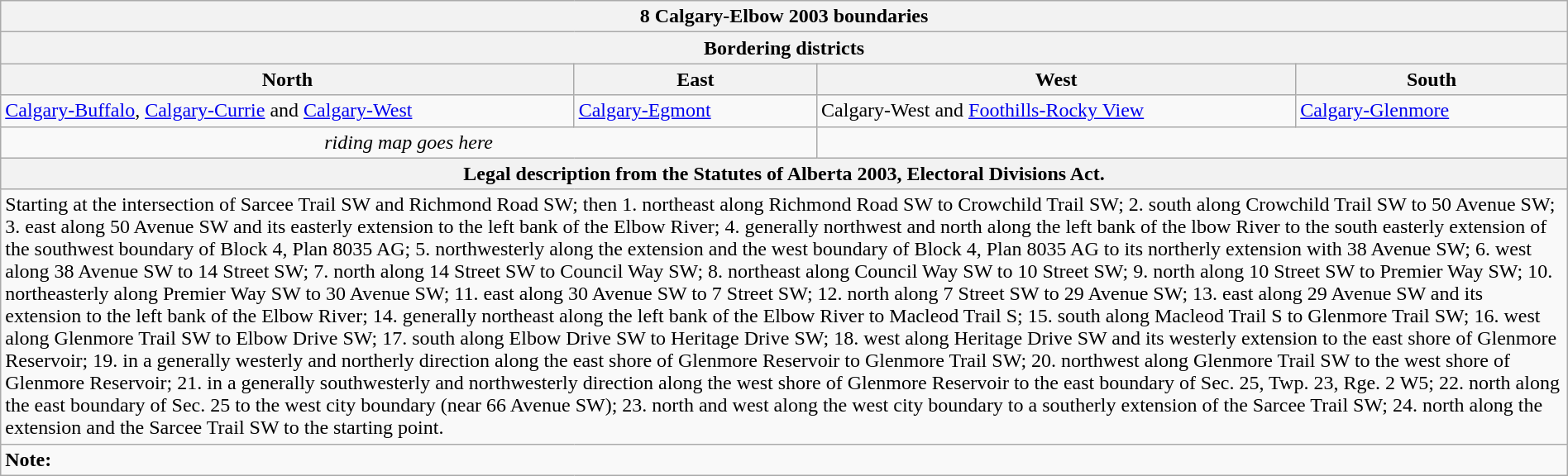<table class="wikitable collapsible collapsed" style="width:100%;">
<tr>
<th colspan=4>8 Calgary-Elbow 2003 boundaries</th>
</tr>
<tr>
<th colspan=4>Bordering districts</th>
</tr>
<tr>
<th>North</th>
<th>East</th>
<th>West</th>
<th>South</th>
</tr>
<tr>
<td><a href='#'>Calgary-Buffalo</a>, <a href='#'>Calgary-Currie</a> and <a href='#'>Calgary-West</a></td>
<td><a href='#'>Calgary-Egmont</a></td>
<td>Calgary-West and <a href='#'>Foothills-Rocky View</a></td>
<td><a href='#'>Calgary-Glenmore</a></td>
</tr>
<tr>
<td colspan=2 align=center><em>riding map goes here</em></td>
<td colspan=2 align=center></td>
</tr>
<tr>
<th colspan=4>Legal description from the Statutes of Alberta 2003, Electoral Divisions Act.</th>
</tr>
<tr>
<td colspan=4>Starting at the intersection of Sarcee Trail SW and Richmond Road SW; then 1. northeast along Richmond Road SW to Crowchild Trail SW; 2. south along Crowchild Trail SW to 50 Avenue SW; 3. east along 50 Avenue SW and its easterly extension to the left bank of the Elbow River; 4. generally northwest and north along the left bank of the lbow River to the south easterly extension of the southwest boundary of Block 4, Plan 8035 AG; 5. northwesterly along the extension and the west boundary of Block 4, Plan 8035 AG to its northerly extension with 38 Avenue SW; 6. west along 38 Avenue SW to 14 Street SW; 7. north along 14 Street SW to Council Way SW; 8. northeast along Council Way SW to 10 Street SW; 9. north along 10 Street SW to Premier Way SW; 10. northeasterly along Premier Way SW to 30 Avenue SW; 11. east along 30 Avenue SW to 7 Street SW; 12. north along 7 Street SW to 29 Avenue SW; 13. east along 29 Avenue SW and its extension to the left bank of the Elbow River; 14. generally northeast along the left bank of the Elbow River to Macleod Trail S; 15. south along Macleod Trail S to Glenmore Trail SW; 16. west along Glenmore Trail SW to Elbow Drive SW; 17. south along Elbow Drive SW to Heritage Drive SW; 18. west along Heritage Drive SW and its westerly extension to the east shore of Glenmore Reservoir; 19. in a generally westerly and northerly direction along the east shore of Glenmore Reservoir to Glenmore Trail SW; 20. northwest along Glenmore Trail SW to the west shore of Glenmore Reservoir; 21. in a generally southwesterly and northwesterly direction along the west shore of Glenmore Reservoir to the east boundary of Sec. 25, Twp. 23, Rge. 2 W5; 22. north along the east boundary of Sec. 25 to the west city boundary (near 66 Avenue SW); 23. north and west along the west city boundary to a southerly extension of the Sarcee Trail SW; 24. north along the extension and the Sarcee Trail SW to the starting point.</td>
</tr>
<tr>
<td colspan=4><strong>Note:</strong></td>
</tr>
</table>
